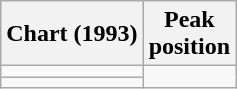<table class="wikitable sortable">
<tr>
<th align="left">Chart (1993)</th>
<th align="center">Peak<br>position</th>
</tr>
<tr>
<td></td>
</tr>
<tr>
<td></td>
</tr>
</table>
